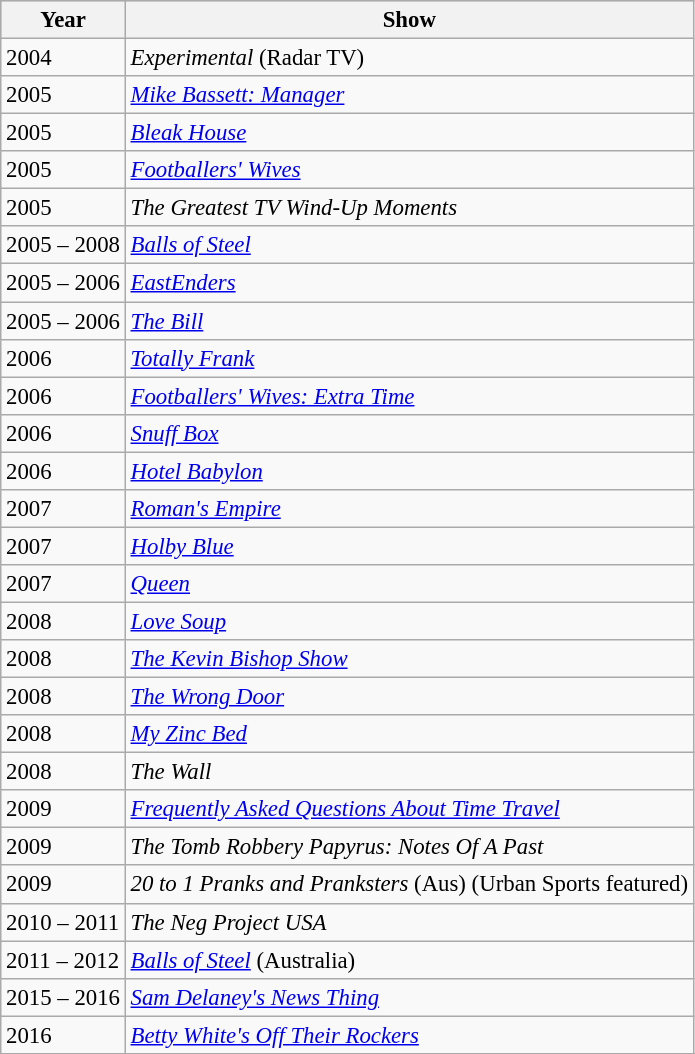<table class="wikitable" style="font-size: 95%">
<tr bgcolor="#CCCCCC">
<th>Year</th>
<th>Show</th>
</tr>
<tr>
<td>2004</td>
<td><em>Experimental</em> (Radar TV)</td>
</tr>
<tr>
<td>2005</td>
<td><em><a href='#'>Mike Bassett: Manager</a></em></td>
</tr>
<tr>
<td>2005</td>
<td><em><a href='#'>Bleak House</a></em></td>
</tr>
<tr>
<td>2005</td>
<td><em><a href='#'>Footballers' Wives</a></em></td>
</tr>
<tr>
<td>2005</td>
<td><em>The Greatest TV Wind-Up Moments</em></td>
</tr>
<tr>
<td>2005 – 2008</td>
<td><em><a href='#'>Balls of Steel</a></em></td>
</tr>
<tr>
<td>2005 – 2006</td>
<td><em><a href='#'>EastEnders</a></em></td>
</tr>
<tr>
<td>2005 – 2006</td>
<td><em><a href='#'>The Bill</a></em></td>
</tr>
<tr>
<td>2006</td>
<td><em><a href='#'>Totally Frank</a></em></td>
</tr>
<tr>
<td>2006</td>
<td><em><a href='#'>Footballers' Wives: Extra Time</a></em></td>
</tr>
<tr>
<td>2006</td>
<td><em><a href='#'>Snuff Box</a></em></td>
</tr>
<tr>
<td>2006</td>
<td><em><a href='#'>Hotel Babylon</a></em></td>
</tr>
<tr>
<td>2007</td>
<td><em><a href='#'>Roman's Empire</a></em></td>
</tr>
<tr>
<td>2007</td>
<td><em><a href='#'>Holby Blue</a></em></td>
</tr>
<tr>
<td>2007</td>
<td><em><a href='#'>Queen</a></em></td>
</tr>
<tr>
<td>2008</td>
<td><em><a href='#'>Love Soup</a></em></td>
</tr>
<tr>
<td>2008</td>
<td><em><a href='#'>The Kevin Bishop Show</a></em></td>
</tr>
<tr>
<td>2008</td>
<td><em><a href='#'>The Wrong Door</a></em></td>
</tr>
<tr>
<td>2008</td>
<td><em><a href='#'>My Zinc Bed</a></em></td>
</tr>
<tr>
<td>2008</td>
<td><em>The Wall</em></td>
</tr>
<tr>
<td>2009</td>
<td><em><a href='#'>Frequently Asked Questions About Time Travel</a></em></td>
</tr>
<tr>
<td>2009</td>
<td><em>The Tomb Robbery Papyrus: Notes Of A Past</em></td>
</tr>
<tr>
<td>2009</td>
<td><em>20 to 1 Pranks and Pranksters</em> (Aus) (Urban Sports featured)</td>
</tr>
<tr>
<td>2010 – 2011</td>
<td><em>The Neg Project USA</em></td>
</tr>
<tr>
<td>2011 – 2012</td>
<td><em><a href='#'>Balls of Steel</a></em> (Australia)</td>
</tr>
<tr>
<td>2015 – 2016</td>
<td><em><a href='#'>Sam Delaney's News Thing</a></em></td>
</tr>
<tr>
<td>2016</td>
<td><em><a href='#'>Betty White's Off Their Rockers</a></em></td>
</tr>
<tr>
</tr>
<tr>
</tr>
</table>
